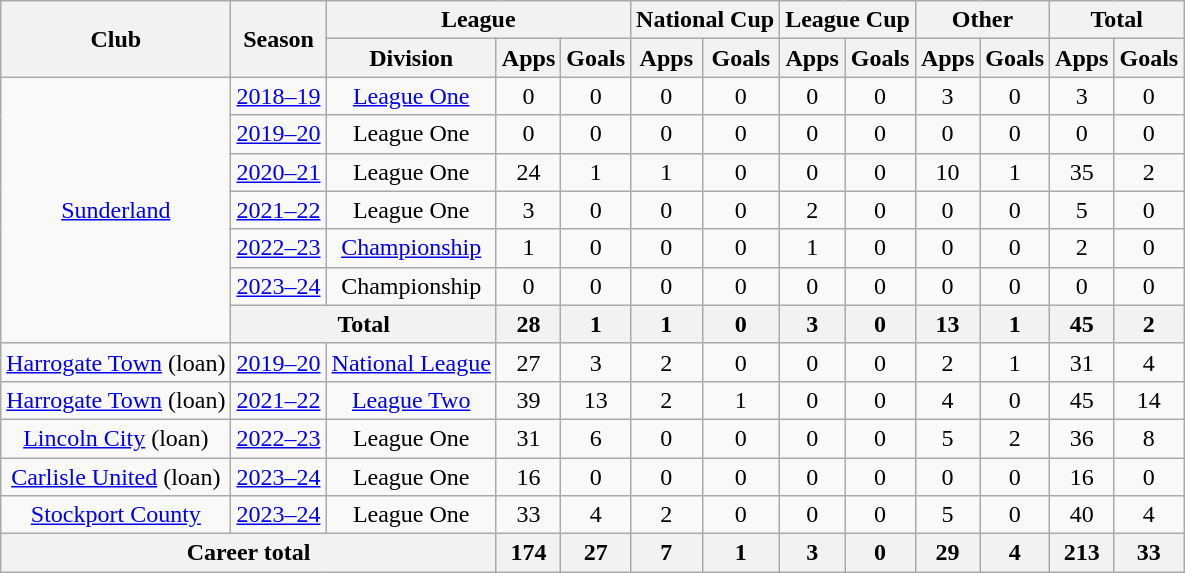<table class="wikitable" style="text-align:center">
<tr>
<th rowspan="2">Club</th>
<th rowspan="2">Season</th>
<th colspan="3">League</th>
<th colspan="2">National Cup</th>
<th colspan="2">League Cup</th>
<th colspan="2">Other</th>
<th colspan="2">Total</th>
</tr>
<tr>
<th>Division</th>
<th>Apps</th>
<th>Goals</th>
<th>Apps</th>
<th>Goals</th>
<th>Apps</th>
<th>Goals</th>
<th>Apps</th>
<th>Goals</th>
<th>Apps</th>
<th>Goals</th>
</tr>
<tr>
<td rowspan="7"><a href='#'>Sunderland</a></td>
<td><a href='#'>2018–19</a></td>
<td><a href='#'>League One</a></td>
<td>0</td>
<td>0</td>
<td>0</td>
<td>0</td>
<td>0</td>
<td>0</td>
<td>3</td>
<td>0</td>
<td>3</td>
<td>0</td>
</tr>
<tr>
<td><a href='#'>2019–20</a></td>
<td>League One</td>
<td>0</td>
<td>0</td>
<td>0</td>
<td>0</td>
<td>0</td>
<td>0</td>
<td>0</td>
<td>0</td>
<td>0</td>
<td>0</td>
</tr>
<tr>
<td><a href='#'>2020–21</a></td>
<td>League One</td>
<td>24</td>
<td>1</td>
<td>1</td>
<td>0</td>
<td>0</td>
<td>0</td>
<td>10</td>
<td>1</td>
<td>35</td>
<td>2</td>
</tr>
<tr>
<td><a href='#'>2021–22</a></td>
<td>League One</td>
<td>3</td>
<td>0</td>
<td>0</td>
<td>0</td>
<td>2</td>
<td>0</td>
<td>0</td>
<td>0</td>
<td>5</td>
<td>0</td>
</tr>
<tr>
<td><a href='#'>2022–23</a></td>
<td><a href='#'>Championship</a></td>
<td>1</td>
<td>0</td>
<td>0</td>
<td>0</td>
<td>1</td>
<td>0</td>
<td>0</td>
<td>0</td>
<td>2</td>
<td>0</td>
</tr>
<tr>
<td><a href='#'>2023–24</a></td>
<td>Championship</td>
<td>0</td>
<td>0</td>
<td>0</td>
<td>0</td>
<td>0</td>
<td>0</td>
<td>0</td>
<td>0</td>
<td>0</td>
<td>0</td>
</tr>
<tr>
<th colspan="2">Total</th>
<th>28</th>
<th>1</th>
<th>1</th>
<th>0</th>
<th>3</th>
<th>0</th>
<th>13</th>
<th>1</th>
<th>45</th>
<th>2</th>
</tr>
<tr>
<td><a href='#'>Harrogate Town</a> (loan)</td>
<td><a href='#'>2019–20</a></td>
<td><a href='#'>National League</a></td>
<td>27</td>
<td>3</td>
<td>2</td>
<td>0</td>
<td>0</td>
<td>0</td>
<td>2</td>
<td>1</td>
<td>31</td>
<td>4</td>
</tr>
<tr>
<td><a href='#'>Harrogate Town</a> (loan)</td>
<td><a href='#'>2021–22</a></td>
<td><a href='#'>League Two</a></td>
<td>39</td>
<td>13</td>
<td>2</td>
<td>1</td>
<td>0</td>
<td>0</td>
<td>4</td>
<td>0</td>
<td>45</td>
<td>14</td>
</tr>
<tr>
<td><a href='#'>Lincoln City</a> (loan)</td>
<td><a href='#'>2022–23</a></td>
<td>League One</td>
<td>31</td>
<td>6</td>
<td>0</td>
<td>0</td>
<td>0</td>
<td>0</td>
<td>5</td>
<td>2</td>
<td>36</td>
<td>8</td>
</tr>
<tr>
<td><a href='#'>Carlisle United</a> (loan)</td>
<td><a href='#'>2023–24</a></td>
<td>League One</td>
<td>16</td>
<td>0</td>
<td>0</td>
<td>0</td>
<td>0</td>
<td>0</td>
<td>0</td>
<td>0</td>
<td>16</td>
<td>0</td>
</tr>
<tr>
<td><a href='#'>Stockport County</a></td>
<td><a href='#'>2023–24</a></td>
<td>League One</td>
<td>33</td>
<td>4</td>
<td>2</td>
<td>0</td>
<td>0</td>
<td>0</td>
<td>5</td>
<td>0</td>
<td>40</td>
<td>4</td>
</tr>
<tr>
<th colspan="3">Career total</th>
<th>174</th>
<th>27</th>
<th>7</th>
<th>1</th>
<th>3</th>
<th>0</th>
<th>29</th>
<th>4</th>
<th>213</th>
<th>33</th>
</tr>
</table>
